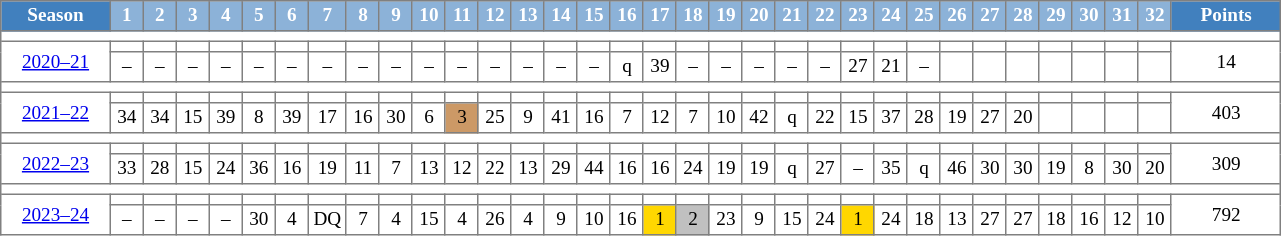<table cellpadding="3" cellspacing="0" border="1" style="background:#fff; font-size:80%; line-height:13px; border:gray solid 1px; border-collapse:collapse;">
<tr style="background:#ccc; text-align:center; color:white">
<td style="background:#4180be;" width="65px"><strong>Season</strong></td>
<td style="background:#8CB2D8;" width="15px"><strong>1</strong></td>
<td style="background:#8CB2D8;" width="15px"><strong>2</strong></td>
<td style="background:#8CB2D8;" width="15px"><strong>3</strong></td>
<td style="background:#8CB2D8;" width="15px"><strong>4</strong></td>
<td style="background:#8CB2D8;" width="15px"><strong>5</strong></td>
<td style="background:#8CB2D8;" width="15px"><strong>6</strong></td>
<td style="background:#8CB2D8;" width="15px"><strong>7</strong></td>
<td style="background:#8CB2D8;" width="15px"><strong>8</strong></td>
<td style="background:#8CB2D8;" width="15px"><strong>9</strong></td>
<td style="background:#8CB2D8;" width="15px"><strong>10</strong></td>
<td style="background:#8CB2D8;" width="15px"><strong>11</strong></td>
<td style="background:#8CB2D8;" width="15px"><strong>12</strong></td>
<td style="background:#8CB2D8;" width="15px"><strong>13</strong></td>
<td style="background:#8CB2D8;" width="15px"><strong>14</strong></td>
<td style="background:#8CB2D8;" width="15px"><strong>15</strong></td>
<td style="background:#8CB2D8;" width="15px"><strong>16</strong></td>
<td style="background:#8CB2D8;" width="15px"><strong>17</strong></td>
<td style="background:#8CB2D8;" width="15px"><strong>18</strong></td>
<td style="background:#8CB2D8;" width="15px"><strong>19</strong></td>
<td style="background:#8CB2D8;" width="15px"><strong>20</strong></td>
<td style="background:#8CB2D8;" width="15px"><strong>21</strong></td>
<td style="background:#8CB2D8;" width="15px"><strong>22</strong></td>
<td style="background:#8CB2D8;" width="15px"><strong>23</strong></td>
<td style="background:#8CB2D8;" width="15px"><strong>24</strong></td>
<td style="background:#8CB2D8;" width="15px"><strong>25</strong></td>
<td style="background:#8CB2D8;" width="15px"><strong>26</strong></td>
<td style="background:#8CB2D8;" width="15px"><strong>27</strong></td>
<td style="background:#8CB2D8;" width="15px"><strong>28</strong></td>
<td style="background:#8CB2D8;" width="15px"><strong>29</strong></td>
<td style="background:#8CB2D8;" width="15px"><strong>30</strong></td>
<td style="background:#8CB2D8;" width="15px"><strong>31</strong></td>
<td style="background:#8CB2D8;" width="15px"><strong>32</strong></td>
<td style="background:#4180be;" width="30px"><strong>Points</strong></td>
</tr>
<tr>
<td colspan="34"></td>
</tr>
<tr align=center>
<td rowspan="2" style="width:66px;"><a href='#'>2020–21</a></td>
<th></th>
<th></th>
<th></th>
<th></th>
<th></th>
<th></th>
<th></th>
<th></th>
<th></th>
<th></th>
<th></th>
<th></th>
<th></th>
<th></th>
<th></th>
<th></th>
<th></th>
<th></th>
<th></th>
<th></th>
<th></th>
<th></th>
<th></th>
<th></th>
<th></th>
<th></th>
<th></th>
<th></th>
<th></th>
<th></th>
<th></th>
<th></th>
<td rowspan="2" style="width:66px;">14</td>
</tr>
<tr align=center>
<td>–</td>
<td>–</td>
<td>–</td>
<td>–</td>
<td>–</td>
<td>–</td>
<td>–</td>
<td>–</td>
<td>–</td>
<td>–</td>
<td>–</td>
<td>–</td>
<td>–</td>
<td>–</td>
<td>–</td>
<td>q</td>
<td>39</td>
<td>–</td>
<td>–</td>
<td>–</td>
<td>–</td>
<td>–</td>
<td>27</td>
<td>21</td>
<td>–</td>
<td></td>
<td></td>
<td></td>
<td></td>
<td></td>
<td></td>
<td></td>
</tr>
<tr>
<td colspan="34"></td>
</tr>
<tr align=center>
<td rowspan="2" style="width:66px;"><a href='#'>2021–22</a></td>
<th></th>
<th></th>
<th></th>
<th></th>
<th></th>
<th></th>
<th></th>
<th></th>
<th></th>
<th></th>
<th></th>
<th></th>
<th></th>
<th></th>
<th></th>
<th></th>
<th></th>
<th></th>
<th></th>
<th></th>
<th></th>
<th></th>
<th></th>
<th></th>
<th></th>
<th></th>
<th></th>
<th></th>
<th></th>
<th></th>
<th></th>
<th></th>
<td rowspan="2" style="width:66px;">403</td>
</tr>
<tr align=center>
<td>34</td>
<td>34</td>
<td>15</td>
<td>39</td>
<td>8</td>
<td>39</td>
<td>17</td>
<td>16</td>
<td>30</td>
<td>6</td>
<td style="background:#CC9966;">3</td>
<td>25</td>
<td>9</td>
<td>41</td>
<td>16</td>
<td>7</td>
<td>12</td>
<td>7</td>
<td>10</td>
<td>42</td>
<td>q</td>
<td>22</td>
<td>15</td>
<td>37</td>
<td>28</td>
<td>19</td>
<td>27</td>
<td>20</td>
<td></td>
<td></td>
<td></td>
<td></td>
</tr>
<tr>
<td colspan="34"></td>
</tr>
<tr align=center>
<td rowspan="2"><a href='#'>2022–23</a></td>
<th></th>
<th></th>
<th></th>
<th></th>
<th></th>
<th></th>
<th></th>
<th></th>
<th></th>
<th></th>
<th></th>
<th></th>
<th></th>
<th></th>
<th></th>
<th></th>
<th></th>
<th></th>
<th></th>
<th></th>
<th></th>
<th></th>
<th></th>
<th></th>
<th></th>
<th></th>
<th></th>
<th></th>
<th></th>
<th></th>
<th></th>
<th></th>
<td rowspan="2" style="width:66px;">309</td>
</tr>
<tr align=center>
<td>33</td>
<td>28</td>
<td>15</td>
<td>24</td>
<td>36</td>
<td>16</td>
<td>19</td>
<td>11</td>
<td>7</td>
<td>13</td>
<td>12</td>
<td>22</td>
<td>13</td>
<td>29</td>
<td>44</td>
<td>16</td>
<td>16</td>
<td>24</td>
<td>19</td>
<td>19</td>
<td>q</td>
<td>27</td>
<td>–</td>
<td>35</td>
<td>q</td>
<td>46</td>
<td>30</td>
<td>30</td>
<td>19</td>
<td>8</td>
<td>30</td>
<td>20</td>
</tr>
<tr>
<td colspan=34></td>
</tr>
<tr align=center>
<td rowspan="2" style="width:66px;"><a href='#'>2023–24</a></td>
<th></th>
<th></th>
<th></th>
<th></th>
<th></th>
<th></th>
<th></th>
<th></th>
<th></th>
<th></th>
<th></th>
<th></th>
<th></th>
<th></th>
<th></th>
<th></th>
<th></th>
<th></th>
<th></th>
<th></th>
<th></th>
<th></th>
<th></th>
<th></th>
<th></th>
<th></th>
<th></th>
<th></th>
<th></th>
<th></th>
<th></th>
<th></th>
<td rowspan="2" style="width:66px;">792</td>
</tr>
<tr align=center>
<td>–</td>
<td>–</td>
<td>–</td>
<td>–</td>
<td>30</td>
<td>4</td>
<td>DQ</td>
<td>7</td>
<td>4</td>
<td>15</td>
<td>4</td>
<td>26</td>
<td>4</td>
<td>9</td>
<td>10</td>
<td>16</td>
<td bgcolor=gold>1</td>
<td style="background:silver;">2</td>
<td>23</td>
<td>9</td>
<td>15</td>
<td>24</td>
<td bgcolor=gold>1</td>
<td>24</td>
<td>18</td>
<td>13</td>
<td>27</td>
<td>27</td>
<td>18</td>
<td>16</td>
<td>12</td>
<td>10</td>
</tr>
</table>
